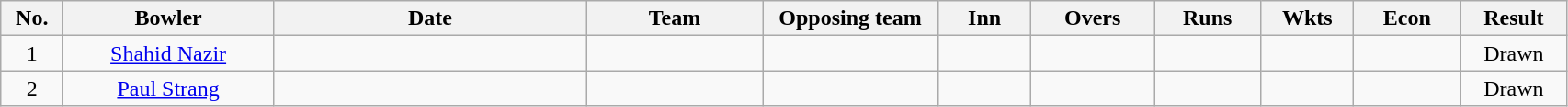<table class="wikitable sortable" style="font-size: 100%">
<tr align=center>
<th scope="col" width="38">No.</th>
<th scope="col" width="145">Bowler</th>
<th scope="col" width="220">Date</th>
<th scope="col" width="120">Team</th>
<th scope="col" width="120">Opposing team</th>
<th scope="col" width="60">Inn</th>
<th scope="col" width="82">Overs</th>
<th scope="col" width="70">Runs</th>
<th scope="col" width="60">Wkts</th>
<th scope="col" width="70">Econ</th>
<th scope="col" width="70">Result</th>
</tr>
<tr align="center">
<td scope="row">1</td>
<td><a href='#'>Shahid Nazir</a></td>
<td></td>
<td></td>
<td></td>
<td></td>
<td></td>
<td></td>
<td></td>
<td></td>
<td>Drawn</td>
</tr>
<tr align="center">
<td scope="row">2</td>
<td><a href='#'>Paul Strang</a></td>
<td></td>
<td></td>
<td></td>
<td></td>
<td></td>
<td></td>
<td></td>
<td></td>
<td>Drawn</td>
</tr>
</table>
